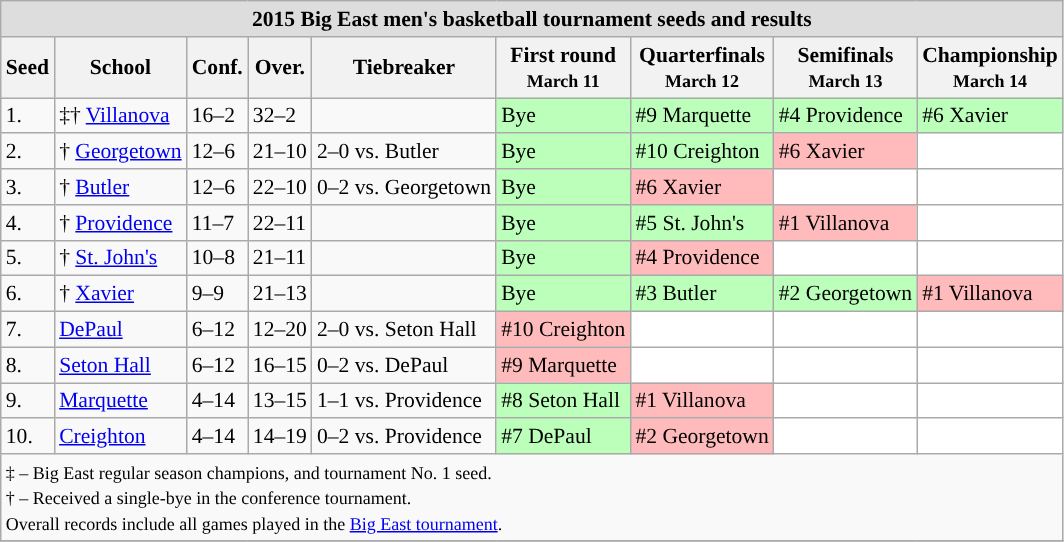<table class="wikitable" style="white-space:nowrap; font-size:90%;">
<tr>
<td colspan="10" style="text-align:center; background:#DDDDDD; font:#000000"><strong>2015 Big East men's basketball tournament seeds and results</strong></td>
</tr>
<tr bgcolor="#efefef">
<th>Seed</th>
<th>School</th>
<th>Conf.</th>
<th>Over.</th>
<th>Tiebreaker</th>
<th>First round<br><small>March 11</small></th>
<th>Quarterfinals<br><small>March 12</small></th>
<th>Semifinals<br><small>March 13</small></th>
<th>Championship<br><small>March 14</small></th>
</tr>
<tr>
<td>1.</td>
<td>‡† <a href='#'>Villanova</a></td>
<td>16–2</td>
<td>32–2</td>
<td></td>
<td style="background:#bfb;">Bye</td>
<td style="background:#bfb;">#9 Marquette</td>
<td style="background:#bfb;">#4 Providence</td>
<td style="background:#bfb;">#6 Xavier</td>
</tr>
<tr>
<td>2.</td>
<td>† <a href='#'>Georgetown</a></td>
<td>12–6</td>
<td>21–10</td>
<td>2–0 vs. Butler</td>
<td style="background:#bfb;">Bye</td>
<td style="background:#bfb;">#10 Creighton</td>
<td style="background:#fbb;">#6 Xavier</td>
<td style="background:#fff;"></td>
</tr>
<tr>
<td>3.</td>
<td>† <a href='#'>Butler</a></td>
<td>12–6</td>
<td>22–10</td>
<td>0–2 vs. Georgetown</td>
<td style="background:#bfb;">Bye</td>
<td style="background:#fbb;">#6 Xavier</td>
<td style="background:#fff;"></td>
<td style="background:#fff;"></td>
</tr>
<tr>
<td>4.</td>
<td>† <a href='#'>Providence</a></td>
<td>11–7</td>
<td>22–11</td>
<td></td>
<td style="background:#bfb;">Bye</td>
<td style="background:#bfb;">#5 St. John's</td>
<td style="background:#fbb;">#1 Villanova</td>
<td style="background:#fff;"></td>
</tr>
<tr>
<td>5.</td>
<td>† <a href='#'>St. John's</a></td>
<td>10–8</td>
<td>21–11</td>
<td></td>
<td style="background:#bfb;">Bye</td>
<td style="background:#fbb;">#4 Providence</td>
<td style="background:#fff;"></td>
<td style="background:#fff;"></td>
</tr>
<tr>
<td>6.</td>
<td>† <a href='#'>Xavier</a></td>
<td>9–9</td>
<td>21–13</td>
<td></td>
<td style="background:#bfb;">Bye</td>
<td style="background:#bfb;">#3 Butler</td>
<td style="background:#bfb;">#2 Georgetown</td>
<td style="background:#fbb;">#1 Villanova</td>
</tr>
<tr>
<td>7.</td>
<td><a href='#'>DePaul</a></td>
<td>6–12</td>
<td>12–20</td>
<td>2–0 vs. Seton Hall</td>
<td style="background:#fbb;">#10 Creighton</td>
<td style="background:#fff;"></td>
<td style="background:#fff;"></td>
<td style="background:#fff;"></td>
</tr>
<tr>
<td>8.</td>
<td><a href='#'>Seton Hall</a></td>
<td>6–12</td>
<td>16–15</td>
<td>0–2 vs. DePaul</td>
<td style="background:#fbb;">#9 Marquette</td>
<td style="background:#fff;"></td>
<td style="background:#fff;"></td>
<td style="background:#fff;"></td>
</tr>
<tr>
<td>9.</td>
<td><a href='#'>Marquette</a></td>
<td>4–14</td>
<td>13–15</td>
<td>1–1 vs. Providence</td>
<td style="background:#bfb;">#8 Seton Hall</td>
<td style="background:#fbb;">#1 Villanova</td>
<td style="background:#fff;"></td>
<td style="background:#fff;"></td>
</tr>
<tr>
<td>10.</td>
<td><a href='#'>Creighton</a></td>
<td>4–14</td>
<td>14–19</td>
<td>0–2 vs. Providence</td>
<td style="background:#bfb;">#7 DePaul</td>
<td style="background:#fbb;">#2 Georgetown</td>
<td style="background:#fff;"></td>
<td style="background:#fff;"></td>
</tr>
<tr>
<td colspan="10" style="text-align:left;"><small>‡ – Big East regular season champions, and tournament No. 1 seed.<br>† – Received a single-bye in the conference tournament.<br>Overall records include all games played in the <a href='#'>Big East tournament</a>.</small></td>
</tr>
<tr>
</tr>
</table>
